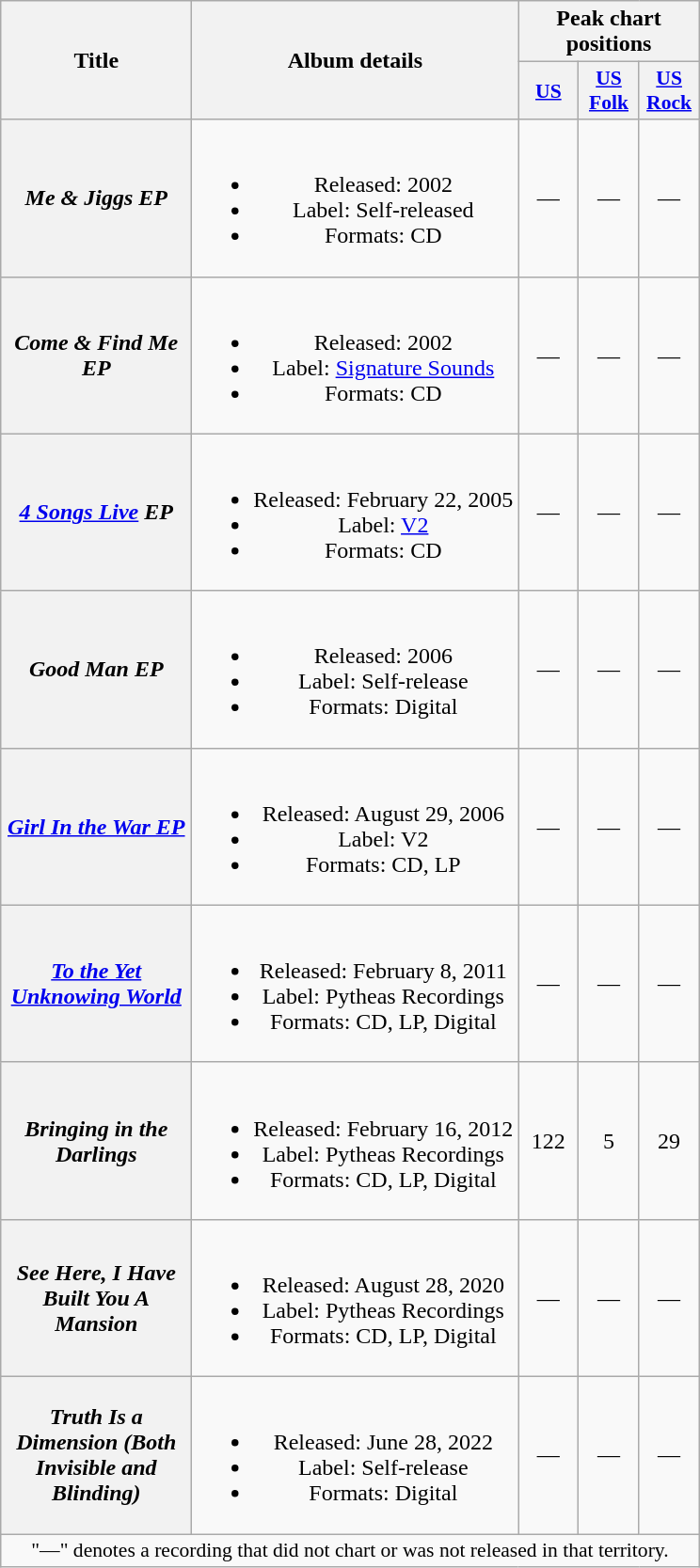<table class="wikitable plainrowheaders" style="text-align:center;">
<tr>
<th scope="col" rowspan="2" style="width:8em;">Title</th>
<th scope="col" rowspan="2">Album details</th>
<th scope="col" colspan="5">Peak chart positions</th>
</tr>
<tr>
<th scope="col" style="width:2.5em;font-size:90%;"><a href='#'>US</a><br></th>
<th scope="col" style="width:2.5em;font-size:90%;"><a href='#'>US<br>Folk</a><br></th>
<th scope="col" style="width:2.5em;font-size:90%;"><a href='#'>US<br>Rock</a><br></th>
</tr>
<tr>
<th scope="row"><em>Me & Jiggs EP</em></th>
<td><br><ul><li>Released: 2002</li><li>Label: Self-released</li><li>Formats: CD</li></ul></td>
<td>—</td>
<td>—</td>
<td>—</td>
</tr>
<tr>
<th scope="row"><em>Come & Find Me EP</em></th>
<td><br><ul><li>Released: 2002</li><li>Label: <a href='#'>Signature Sounds</a></li><li>Formats: CD</li></ul></td>
<td>—</td>
<td>—</td>
<td>—</td>
</tr>
<tr>
<th scope="row"><em><a href='#'>4 Songs Live</a> EP</em></th>
<td><br><ul><li>Released: February 22, 2005</li><li>Label: <a href='#'>V2</a></li><li>Formats: CD</li></ul></td>
<td>—</td>
<td>—</td>
<td>—</td>
</tr>
<tr>
<th scope="row"><em>Good Man EP</em></th>
<td><br><ul><li>Released: 2006</li><li>Label: Self-release</li><li>Formats: Digital</li></ul></td>
<td>—</td>
<td>—</td>
<td>—</td>
</tr>
<tr>
<th scope="row"><em><a href='#'>Girl In the War EP</a></em></th>
<td><br><ul><li>Released: August 29, 2006</li><li>Label: V2</li><li>Formats: CD, LP</li></ul></td>
<td>—</td>
<td>—</td>
<td>—</td>
</tr>
<tr>
<th scope="row"><em><a href='#'>To the Yet Unknowing World</a></em></th>
<td><br><ul><li>Released: February 8, 2011</li><li>Label: Pytheas Recordings</li><li>Formats: CD, LP, Digital</li></ul></td>
<td>—</td>
<td>—</td>
<td>—</td>
</tr>
<tr>
<th scope="row"><em>Bringing in the Darlings</em></th>
<td><br><ul><li>Released: February 16, 2012</li><li>Label: Pytheas Recordings</li><li>Formats: CD, LP, Digital</li></ul></td>
<td>122</td>
<td>5</td>
<td>29</td>
</tr>
<tr>
<th scope="row"><em>See Here, I Have Built You A Mansion</em></th>
<td><br><ul><li>Released: August 28, 2020</li><li>Label: Pytheas Recordings</li><li>Formats: CD, LP, Digital</li></ul></td>
<td>—</td>
<td>—</td>
<td>—</td>
</tr>
<tr>
<th scope="row"><em>Truth Is a Dimension (Both Invisible and Blinding)</em></th>
<td><br><ul><li>Released: June 28, 2022</li><li>Label: Self-release</li><li>Formats: Digital</li></ul></td>
<td>—</td>
<td>—</td>
<td>—</td>
</tr>
<tr>
<td colspan="5" style="font-size:90%">"—" denotes a recording that did not chart or was not released in that territory.</td>
</tr>
</table>
